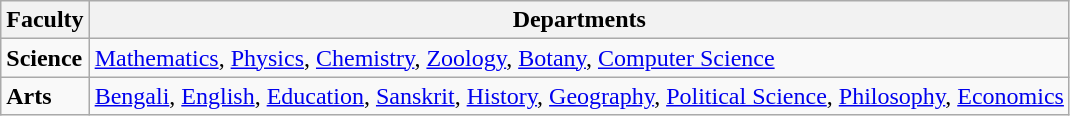<table class="wikitable sortable">
<tr>
<th>Faculty</th>
<th>Departments</th>
</tr>
<tr>
<td><strong>Science</strong></td>
<td><a href='#'>Mathematics</a>, <a href='#'>Physics</a>, <a href='#'>Chemistry</a>, <a href='#'>Zoology</a>, <a href='#'>Botany</a>, <a href='#'>Computer Science</a></td>
</tr>
<tr>
<td><strong>Arts</strong></td>
<td><a href='#'>Bengali</a>, <a href='#'>English</a>, <a href='#'>Education</a>, <a href='#'>Sanskrit</a>, <a href='#'>History</a>, <a href='#'>Geography</a>, <a href='#'>Political Science</a>, <a href='#'>Philosophy</a>, <a href='#'>Economics</a></td>
</tr>
</table>
